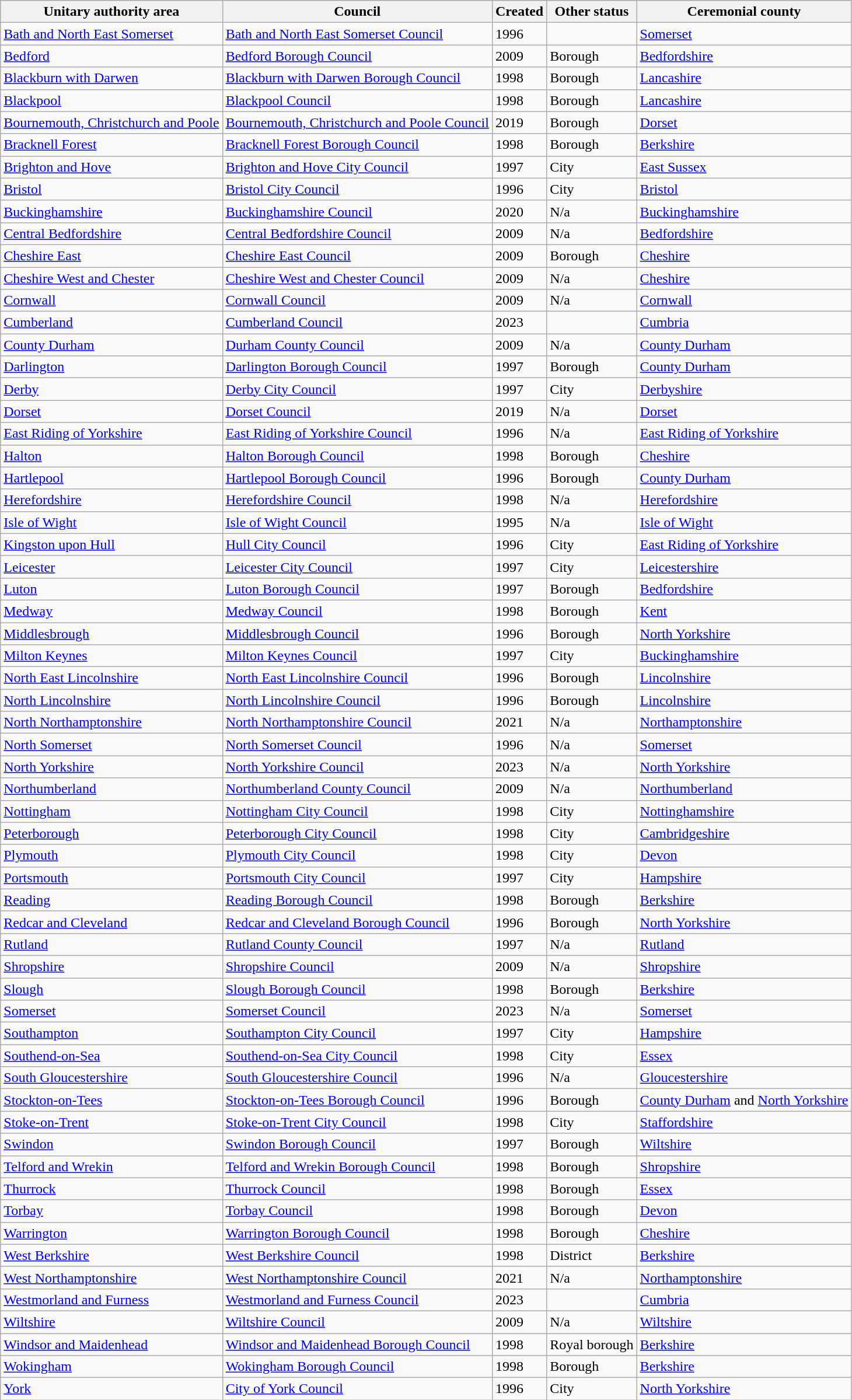<table class="wikitable sortable">
<tr>
<th>Unitary authority area</th>
<th>Council</th>
<th>Created</th>
<th>Other status</th>
<th>Ceremonial county</th>
</tr>
<tr>
<td><a href='#'>Bath and North East Somerset</a></td>
<td><a href='#'>Bath and North East Somerset Council</a></td>
<td>1996</td>
<td></td>
<td><a href='#'>Somerset</a></td>
</tr>
<tr>
<td><a href='#'>Bedford</a></td>
<td><a href='#'>Bedford Borough Council</a></td>
<td>2009</td>
<td>Borough</td>
<td><a href='#'>Bedfordshire</a></td>
</tr>
<tr>
<td><a href='#'>Blackburn with Darwen</a></td>
<td><a href='#'>Blackburn with Darwen Borough Council</a></td>
<td>1998</td>
<td>Borough</td>
<td><a href='#'>Lancashire</a></td>
</tr>
<tr>
<td><a href='#'>Blackpool</a></td>
<td><a href='#'>Blackpool Council</a></td>
<td>1998</td>
<td>Borough</td>
<td><a href='#'>Lancashire</a></td>
</tr>
<tr>
<td><a href='#'>Bournemouth, Christchurch and Poole</a></td>
<td><a href='#'>Bournemouth, Christchurch and Poole Council</a></td>
<td>2019</td>
<td>Borough</td>
<td><a href='#'>Dorset</a></td>
</tr>
<tr>
<td><a href='#'>Bracknell Forest</a></td>
<td><a href='#'>Bracknell Forest Borough Council</a></td>
<td>1998</td>
<td>Borough</td>
<td><a href='#'>Berkshire</a></td>
</tr>
<tr>
<td><a href='#'>Brighton and Hove</a></td>
<td><a href='#'>Brighton and Hove City Council</a></td>
<td>1997</td>
<td>City</td>
<td><a href='#'>East Sussex</a></td>
</tr>
<tr>
<td><a href='#'>Bristol</a></td>
<td><a href='#'>Bristol City Council</a></td>
<td>1996</td>
<td>City</td>
<td><a href='#'>Bristol</a></td>
</tr>
<tr>
<td><a href='#'>Buckinghamshire</a></td>
<td><a href='#'>Buckinghamshire Council</a></td>
<td>2020</td>
<td>N/a</td>
<td><a href='#'>Buckinghamshire</a></td>
</tr>
<tr>
<td><a href='#'>Central Bedfordshire</a></td>
<td><a href='#'>Central Bedfordshire Council</a></td>
<td>2009</td>
<td>N/a</td>
<td><a href='#'>Bedfordshire</a></td>
</tr>
<tr>
<td><a href='#'>Cheshire East</a></td>
<td><a href='#'>Cheshire East Council</a></td>
<td>2009</td>
<td>Borough</td>
<td><a href='#'>Cheshire</a></td>
</tr>
<tr>
<td><a href='#'>Cheshire West and Chester</a></td>
<td><a href='#'>Cheshire West and Chester Council</a></td>
<td>2009</td>
<td>N/a</td>
<td><a href='#'>Cheshire</a></td>
</tr>
<tr>
<td><a href='#'>Cornwall</a></td>
<td><a href='#'>Cornwall Council</a></td>
<td>2009</td>
<td>N/a</td>
<td><a href='#'>Cornwall</a></td>
</tr>
<tr>
<td><a href='#'>Cumberland</a></td>
<td><a href='#'>Cumberland Council</a></td>
<td>2023</td>
<td></td>
<td><a href='#'>Cumbria</a></td>
</tr>
<tr>
<td><a href='#'>County Durham</a></td>
<td><a href='#'>Durham County Council</a></td>
<td>2009</td>
<td>N/a</td>
<td><a href='#'>County Durham</a></td>
</tr>
<tr>
<td><a href='#'>Darlington</a></td>
<td><a href='#'>Darlington Borough Council</a></td>
<td>1997</td>
<td>Borough</td>
<td><a href='#'>County Durham</a></td>
</tr>
<tr>
<td><a href='#'>Derby</a></td>
<td><a href='#'>Derby City Council</a></td>
<td>1997</td>
<td>City</td>
<td><a href='#'>Derbyshire</a></td>
</tr>
<tr>
<td><a href='#'>Dorset</a></td>
<td><a href='#'>Dorset Council</a></td>
<td>2019</td>
<td>N/a</td>
<td><a href='#'>Dorset</a></td>
</tr>
<tr>
<td><a href='#'>East Riding of Yorkshire</a></td>
<td><a href='#'>East Riding of Yorkshire Council</a></td>
<td>1996</td>
<td>N/a</td>
<td><a href='#'>East Riding of Yorkshire</a></td>
</tr>
<tr>
<td><a href='#'>Halton</a></td>
<td><a href='#'>Halton Borough Council</a></td>
<td>1998</td>
<td>Borough</td>
<td><a href='#'>Cheshire</a></td>
</tr>
<tr>
<td><a href='#'>Hartlepool</a></td>
<td><a href='#'>Hartlepool Borough Council</a></td>
<td>1996</td>
<td>Borough</td>
<td><a href='#'>County Durham</a></td>
</tr>
<tr>
<td><a href='#'>Herefordshire</a></td>
<td><a href='#'>Herefordshire Council</a></td>
<td>1998</td>
<td>N/a</td>
<td><a href='#'>Herefordshire</a></td>
</tr>
<tr>
<td><a href='#'>Isle of Wight</a></td>
<td><a href='#'>Isle of Wight Council</a></td>
<td>1995</td>
<td>N/a</td>
<td><a href='#'>Isle of Wight</a></td>
</tr>
<tr>
<td><a href='#'>Kingston upon Hull</a></td>
<td><a href='#'>Hull City Council</a></td>
<td>1996</td>
<td>City</td>
<td><a href='#'>East Riding of Yorkshire</a></td>
</tr>
<tr>
<td><a href='#'>Leicester</a></td>
<td><a href='#'>Leicester City Council</a></td>
<td>1997</td>
<td>City</td>
<td><a href='#'>Leicestershire</a></td>
</tr>
<tr>
<td><a href='#'>Luton</a></td>
<td><a href='#'>Luton Borough Council</a></td>
<td>1997</td>
<td>Borough</td>
<td><a href='#'>Bedfordshire</a></td>
</tr>
<tr>
<td><a href='#'>Medway</a></td>
<td><a href='#'>Medway Council</a></td>
<td>1998</td>
<td>Borough</td>
<td><a href='#'>Kent</a></td>
</tr>
<tr>
<td><a href='#'>Middlesbrough</a></td>
<td><a href='#'>Middlesbrough Council</a></td>
<td>1996</td>
<td>Borough</td>
<td><a href='#'>North Yorkshire</a></td>
</tr>
<tr>
<td><a href='#'>Milton Keynes</a></td>
<td><a href='#'>Milton Keynes Council</a></td>
<td>1997</td>
<td>City</td>
<td><a href='#'>Buckinghamshire</a></td>
</tr>
<tr>
<td><a href='#'>North East Lincolnshire</a></td>
<td><a href='#'>North East Lincolnshire Council</a></td>
<td>1996</td>
<td>Borough</td>
<td><a href='#'>Lincolnshire</a></td>
</tr>
<tr>
<td><a href='#'>North Lincolnshire</a></td>
<td><a href='#'>North Lincolnshire Council</a></td>
<td>1996</td>
<td>Borough</td>
<td><a href='#'>Lincolnshire</a></td>
</tr>
<tr>
<td><a href='#'>North Northamptonshire</a></td>
<td><a href='#'>North Northamptonshire Council</a></td>
<td>2021</td>
<td>N/a</td>
<td><a href='#'>Northamptonshire</a></td>
</tr>
<tr>
<td><a href='#'>North Somerset</a></td>
<td><a href='#'>North Somerset Council</a></td>
<td>1996</td>
<td>N/a</td>
<td><a href='#'>Somerset</a></td>
</tr>
<tr>
<td><a href='#'>North Yorkshire</a></td>
<td><a href='#'>North Yorkshire Council</a></td>
<td>2023</td>
<td>N/a</td>
<td><a href='#'>North Yorkshire</a></td>
</tr>
<tr>
<td><a href='#'>Northumberland</a></td>
<td><a href='#'>Northumberland County Council</a></td>
<td>2009</td>
<td>N/a</td>
<td><a href='#'>Northumberland</a></td>
</tr>
<tr>
<td><a href='#'>Nottingham</a></td>
<td><a href='#'>Nottingham City Council</a></td>
<td>1998</td>
<td>City</td>
<td><a href='#'>Nottinghamshire</a></td>
</tr>
<tr>
<td><a href='#'>Peterborough</a></td>
<td><a href='#'>Peterborough City Council</a></td>
<td>1998</td>
<td>City</td>
<td><a href='#'>Cambridgeshire</a></td>
</tr>
<tr>
<td><a href='#'>Plymouth</a></td>
<td><a href='#'>Plymouth City Council</a></td>
<td>1998</td>
<td>City</td>
<td><a href='#'>Devon</a></td>
</tr>
<tr>
<td><a href='#'>Portsmouth</a></td>
<td><a href='#'>Portsmouth City Council</a></td>
<td>1997</td>
<td>City</td>
<td><a href='#'>Hampshire</a></td>
</tr>
<tr>
<td><a href='#'>Reading</a></td>
<td><a href='#'>Reading Borough Council</a></td>
<td>1998</td>
<td>Borough</td>
<td><a href='#'>Berkshire</a></td>
</tr>
<tr>
<td><a href='#'>Redcar and Cleveland</a></td>
<td><a href='#'>Redcar and Cleveland Borough Council</a></td>
<td>1996</td>
<td>Borough</td>
<td><a href='#'>North Yorkshire</a></td>
</tr>
<tr>
<td><a href='#'>Rutland</a></td>
<td><a href='#'>Rutland County Council</a></td>
<td>1997</td>
<td>N/a</td>
<td><a href='#'>Rutland</a></td>
</tr>
<tr>
<td><a href='#'>Shropshire</a></td>
<td><a href='#'>Shropshire Council</a></td>
<td>2009</td>
<td>N/a</td>
<td><a href='#'>Shropshire</a></td>
</tr>
<tr>
<td><a href='#'>Slough</a></td>
<td><a href='#'>Slough Borough Council</a></td>
<td>1998</td>
<td>Borough</td>
<td><a href='#'>Berkshire</a></td>
</tr>
<tr>
<td><a href='#'>Somerset</a></td>
<td><a href='#'>Somerset Council</a></td>
<td>2023</td>
<td>N/a</td>
<td><a href='#'>Somerset</a></td>
</tr>
<tr>
<td><a href='#'>Southampton</a></td>
<td><a href='#'>Southampton City Council</a></td>
<td>1997</td>
<td>City</td>
<td><a href='#'>Hampshire</a></td>
</tr>
<tr>
<td><a href='#'>Southend-on-Sea</a></td>
<td><a href='#'>Southend-on-Sea City Council</a></td>
<td>1998</td>
<td>City</td>
<td><a href='#'>Essex</a></td>
</tr>
<tr>
<td><a href='#'>South Gloucestershire</a></td>
<td><a href='#'>South Gloucestershire Council</a></td>
<td>1996</td>
<td>N/a</td>
<td><a href='#'>Gloucestershire</a></td>
</tr>
<tr>
<td><a href='#'>Stockton-on-Tees</a></td>
<td><a href='#'>Stockton-on-Tees Borough Council</a></td>
<td>1996</td>
<td>Borough</td>
<td><a href='#'>County Durham</a> and <a href='#'>North Yorkshire</a></td>
</tr>
<tr>
<td><a href='#'>Stoke-on-Trent</a></td>
<td><a href='#'>Stoke-on-Trent City Council</a></td>
<td>1998</td>
<td>City</td>
<td><a href='#'>Staffordshire</a></td>
</tr>
<tr>
<td><a href='#'>Swindon</a></td>
<td><a href='#'>Swindon Borough Council</a></td>
<td>1997</td>
<td>Borough</td>
<td><a href='#'>Wiltshire</a></td>
</tr>
<tr>
<td><a href='#'>Telford and Wrekin</a></td>
<td><a href='#'>Telford and Wrekin Borough Council</a></td>
<td>1998</td>
<td>Borough</td>
<td><a href='#'>Shropshire</a></td>
</tr>
<tr>
<td><a href='#'>Thurrock</a></td>
<td><a href='#'>Thurrock Council</a></td>
<td>1998</td>
<td>Borough</td>
<td><a href='#'>Essex</a></td>
</tr>
<tr>
<td><a href='#'>Torbay</a></td>
<td><a href='#'>Torbay Council</a></td>
<td>1998</td>
<td>Borough</td>
<td><a href='#'>Devon</a></td>
</tr>
<tr>
<td><a href='#'>Warrington</a></td>
<td><a href='#'>Warrington Borough Council</a></td>
<td>1998</td>
<td>Borough</td>
<td><a href='#'>Cheshire</a></td>
</tr>
<tr>
<td><a href='#'>West Berkshire</a></td>
<td><a href='#'>West Berkshire Council</a></td>
<td>1998</td>
<td>District</td>
<td><a href='#'>Berkshire</a></td>
</tr>
<tr>
<td><a href='#'>West Northamptonshire</a></td>
<td><a href='#'>West Northamptonshire Council</a></td>
<td>2021</td>
<td>N/a</td>
<td><a href='#'>Northamptonshire</a></td>
</tr>
<tr>
<td><a href='#'>Westmorland and Furness</a></td>
<td><a href='#'>Westmorland and Furness Council</a></td>
<td>2023</td>
<td></td>
<td><a href='#'>Cumbria</a></td>
</tr>
<tr>
<td><a href='#'>Wiltshire</a></td>
<td><a href='#'>Wiltshire Council</a></td>
<td>2009</td>
<td>N/a</td>
<td><a href='#'>Wiltshire</a></td>
</tr>
<tr>
<td><a href='#'>Windsor and Maidenhead</a></td>
<td><a href='#'>Windsor and Maidenhead Borough Council</a></td>
<td>1998</td>
<td>Royal borough</td>
<td><a href='#'>Berkshire</a></td>
</tr>
<tr>
<td><a href='#'>Wokingham</a></td>
<td><a href='#'>Wokingham Borough Council</a></td>
<td>1998</td>
<td>Borough</td>
<td><a href='#'>Berkshire</a></td>
</tr>
<tr>
<td><a href='#'>York</a></td>
<td><a href='#'>City of York Council</a></td>
<td>1996</td>
<td>City</td>
<td><a href='#'>North Yorkshire</a></td>
</tr>
</table>
